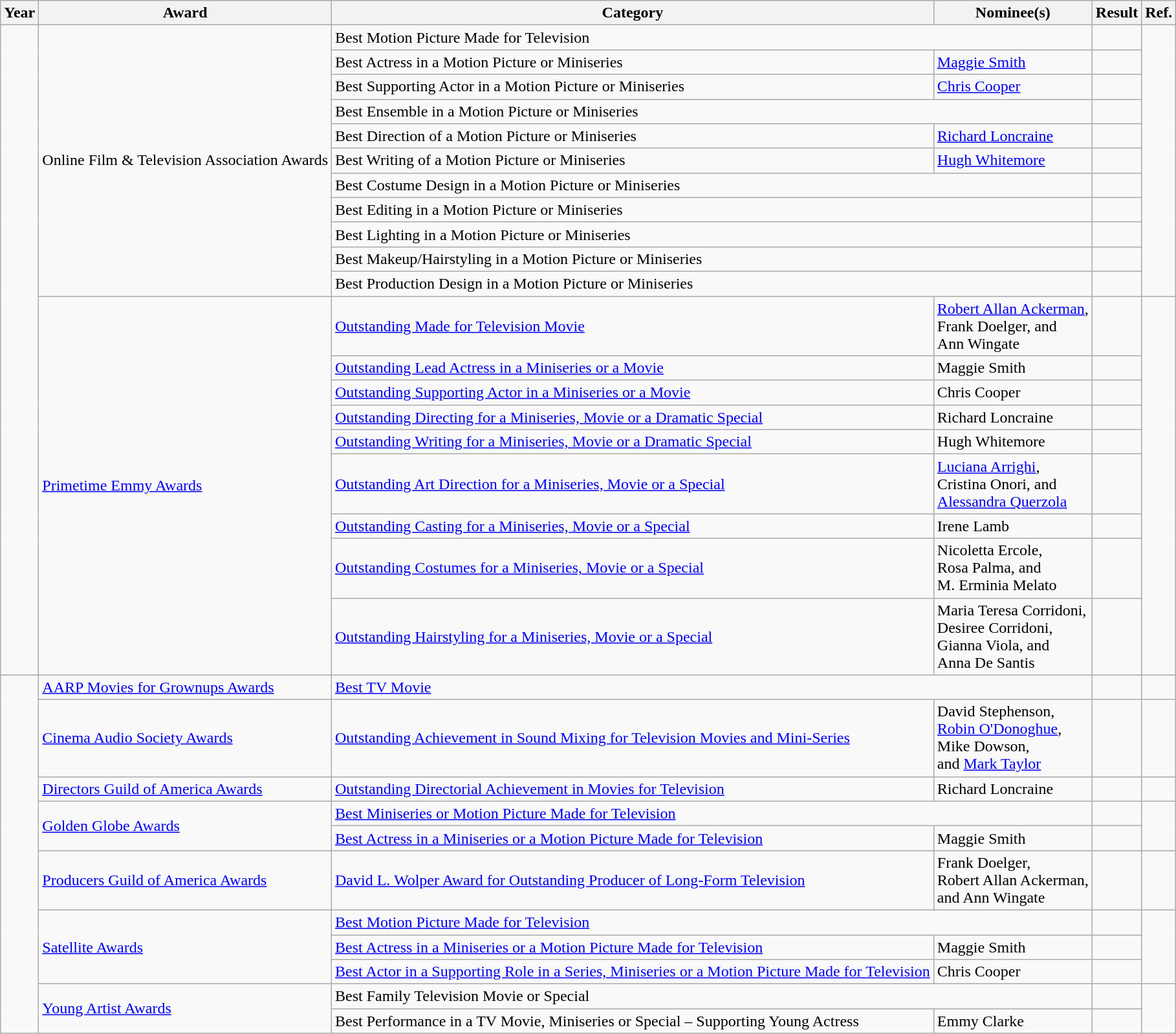<table class="wikitable plainrowheaders">
<tr>
<th>Year</th>
<th>Award</th>
<th>Category</th>
<th>Nominee(s)</th>
<th>Result</th>
<th>Ref.</th>
</tr>
<tr>
<td rowspan="20"></td>
<td rowspan="11">Online Film & Television Association Awards</td>
<td colspan="2">Best Motion Picture Made for Television</td>
<td></td>
<td align="center" rowspan="11"></td>
</tr>
<tr>
<td>Best Actress in a Motion Picture or Miniseries</td>
<td><a href='#'>Maggie Smith</a></td>
<td></td>
</tr>
<tr>
<td>Best Supporting Actor in a Motion Picture or Miniseries</td>
<td><a href='#'>Chris Cooper</a></td>
<td></td>
</tr>
<tr>
<td colspan="2">Best Ensemble in a Motion Picture or Miniseries</td>
<td></td>
</tr>
<tr>
<td>Best Direction of a Motion Picture or Miniseries</td>
<td><a href='#'>Richard Loncraine</a></td>
<td></td>
</tr>
<tr>
<td>Best Writing of a Motion Picture or Miniseries</td>
<td><a href='#'>Hugh Whitemore</a></td>
<td></td>
</tr>
<tr>
<td colspan="2">Best Costume Design in a Motion Picture or Miniseries</td>
<td></td>
</tr>
<tr>
<td colspan="2">Best Editing in a Motion Picture or Miniseries</td>
<td></td>
</tr>
<tr>
<td colspan="2">Best Lighting in a Motion Picture or Miniseries</td>
<td></td>
</tr>
<tr>
<td colspan="2">Best Makeup/Hairstyling in a Motion Picture or Miniseries</td>
<td></td>
</tr>
<tr>
<td colspan="2">Best Production Design in a Motion Picture or Miniseries</td>
<td></td>
</tr>
<tr>
<td rowspan="9"><a href='#'>Primetime Emmy Awards</a></td>
<td><a href='#'>Outstanding Made for Television Movie</a></td>
<td><a href='#'>Robert Allan Ackerman</a>, <br> Frank Doelger, and <br> Ann Wingate</td>
<td></td>
<td align="center" rowspan="9"></td>
</tr>
<tr>
<td><a href='#'>Outstanding Lead Actress in a Miniseries or a Movie</a></td>
<td>Maggie Smith</td>
<td></td>
</tr>
<tr>
<td><a href='#'>Outstanding Supporting Actor in a Miniseries or a Movie</a></td>
<td>Chris Cooper</td>
<td></td>
</tr>
<tr>
<td><a href='#'>Outstanding Directing for a Miniseries, Movie or a Dramatic Special</a></td>
<td>Richard Loncraine</td>
<td></td>
</tr>
<tr>
<td><a href='#'>Outstanding Writing for a Miniseries, Movie or a Dramatic Special</a></td>
<td>Hugh Whitemore</td>
<td></td>
</tr>
<tr>
<td><a href='#'>Outstanding Art Direction for a Miniseries, Movie or a Special</a></td>
<td><a href='#'>Luciana Arrighi</a>, <br> Cristina Onori, and <br> <a href='#'>Alessandra Querzola</a></td>
<td></td>
</tr>
<tr>
<td><a href='#'>Outstanding Casting for a Miniseries, Movie or a Special</a></td>
<td>Irene Lamb</td>
<td></td>
</tr>
<tr>
<td><a href='#'>Outstanding Costumes for a Miniseries, Movie or a Special</a></td>
<td>Nicoletta Ercole, <br> Rosa Palma, and <br> M. Erminia Melato</td>
<td></td>
</tr>
<tr>
<td><a href='#'>Outstanding Hairstyling for a Miniseries, Movie or a Special</a></td>
<td>Maria Teresa Corridoni, <br> Desiree Corridoni, <br> Gianna Viola, and <br> Anna De Santis</td>
<td></td>
</tr>
<tr>
<td rowspan="11"></td>
<td><a href='#'>AARP Movies for Grownups Awards</a></td>
<td colspan="2"><a href='#'>Best TV Movie</a></td>
<td></td>
<td align="center"></td>
</tr>
<tr>
<td><a href='#'>Cinema Audio Society Awards</a></td>
<td><a href='#'>Outstanding Achievement in Sound Mixing for Television Movies and Mini-Series</a></td>
<td>David Stephenson, <br> <a href='#'>Robin O'Donoghue</a>, <br> Mike Dowson, <br> and <a href='#'>Mark Taylor</a></td>
<td></td>
<td align="center"></td>
</tr>
<tr>
<td><a href='#'>Directors Guild of America Awards</a></td>
<td><a href='#'>Outstanding Directorial Achievement in Movies for Television</a></td>
<td>Richard Loncraine</td>
<td></td>
<td align="center"></td>
</tr>
<tr>
<td rowspan="2"><a href='#'>Golden Globe Awards</a></td>
<td colspan="2"><a href='#'>Best Miniseries or Motion Picture Made for Television</a></td>
<td></td>
<td align="center" rowspan="2"></td>
</tr>
<tr>
<td><a href='#'>Best Actress in a Miniseries or a Motion Picture Made for Television</a></td>
<td>Maggie Smith</td>
<td></td>
</tr>
<tr>
<td><a href='#'>Producers Guild of America Awards</a></td>
<td><a href='#'>David L. Wolper Award for Outstanding Producer of Long-Form Television</a></td>
<td>Frank Doelger, <br> Robert Allan Ackerman, <br> and Ann Wingate</td>
<td></td>
<td align="center"></td>
</tr>
<tr>
<td rowspan="3"><a href='#'>Satellite Awards</a></td>
<td colspan="2"><a href='#'>Best Motion Picture Made for Television</a></td>
<td></td>
<td align="center" rowspan="3"></td>
</tr>
<tr>
<td><a href='#'>Best Actress in a Miniseries or a Motion Picture Made for Television</a></td>
<td>Maggie Smith</td>
<td></td>
</tr>
<tr>
<td><a href='#'>Best Actor in a Supporting Role in a Series, Miniseries or a Motion Picture Made for Television</a></td>
<td>Chris Cooper</td>
<td></td>
</tr>
<tr>
<td rowspan="2"><a href='#'>Young Artist Awards</a></td>
<td colspan="2">Best Family Television Movie or Special</td>
<td></td>
<td align="center" rowspan="2"></td>
</tr>
<tr>
<td>Best Performance in a TV Movie, Miniseries or Special – Supporting Young Actress</td>
<td>Emmy Clarke</td>
<td></td>
</tr>
</table>
